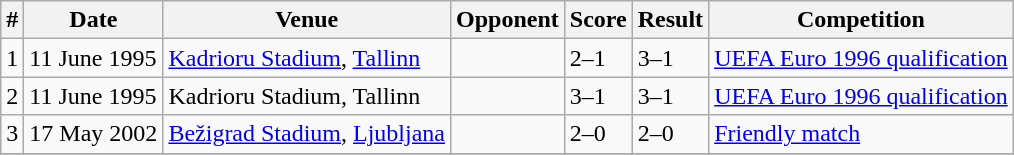<table class="wikitable">
<tr>
<th>#</th>
<th>Date</th>
<th>Venue</th>
<th>Opponent</th>
<th>Score</th>
<th>Result</th>
<th>Competition</th>
</tr>
<tr>
<td>1</td>
<td>11 June 1995</td>
<td><a href='#'>Kadrioru Stadium</a>, <a href='#'>Tallinn</a></td>
<td></td>
<td>2–1</td>
<td>3–1</td>
<td><a href='#'>UEFA Euro 1996 qualification</a></td>
</tr>
<tr>
<td>2</td>
<td>11 June 1995</td>
<td>Kadrioru Stadium, Tallinn</td>
<td></td>
<td>3–1</td>
<td>3–1</td>
<td><a href='#'>UEFA Euro 1996 qualification</a></td>
</tr>
<tr>
<td>3</td>
<td>17 May 2002</td>
<td><a href='#'>Bežigrad Stadium</a>, <a href='#'>Ljubljana</a></td>
<td></td>
<td>2–0</td>
<td>2–0</td>
<td><a href='#'>Friendly match</a></td>
</tr>
<tr>
</tr>
</table>
